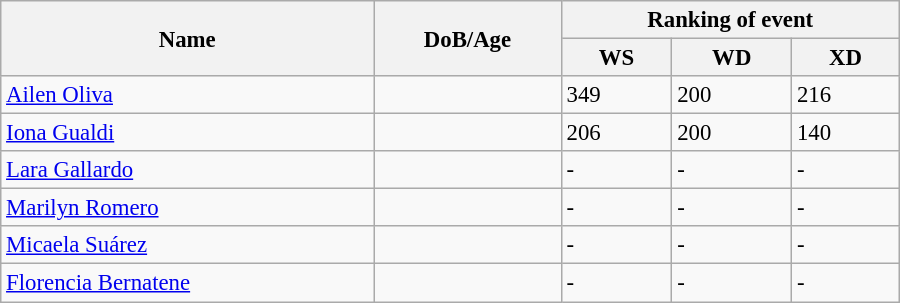<table class="wikitable" style="width:600px; font-size:95%;">
<tr>
<th rowspan="2" align="left">Name</th>
<th rowspan="2" align="left">DoB/Age</th>
<th colspan="3" align="center">Ranking of event</th>
</tr>
<tr>
<th align="center">WS</th>
<th>WD</th>
<th align="center">XD</th>
</tr>
<tr>
<td><a href='#'>Ailen Oliva</a></td>
<td></td>
<td>349</td>
<td>200</td>
<td>216</td>
</tr>
<tr>
<td><a href='#'>Iona Gualdi</a></td>
<td></td>
<td>206</td>
<td>200</td>
<td>140</td>
</tr>
<tr>
<td><a href='#'>Lara Gallardo</a></td>
<td></td>
<td>-</td>
<td>-</td>
<td>-</td>
</tr>
<tr>
<td><a href='#'>Marilyn Romero</a></td>
<td></td>
<td>-</td>
<td>-</td>
<td>-</td>
</tr>
<tr>
<td><a href='#'>Micaela Suárez</a></td>
<td></td>
<td>-</td>
<td>-</td>
<td>-</td>
</tr>
<tr>
<td><a href='#'>Florencia Bernatene</a></td>
<td></td>
<td>-</td>
<td>-</td>
<td>-</td>
</tr>
</table>
